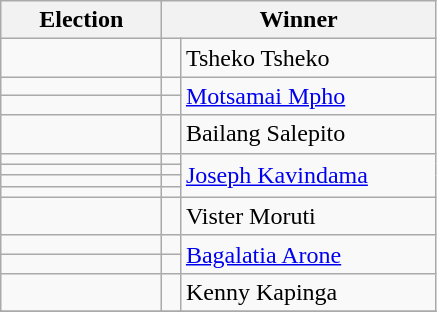<table class=wikitable>
<tr>
<th width=100>Election</th>
<th width=175 colspan=2>Winner</th>
</tr>
<tr>
<td></td>
<td bgcolor=></td>
<td>Tsheko Tsheko</td>
</tr>
<tr>
<td></td>
<td width=5 bgcolor=></td>
<td rowspan=2><a href='#'>Motsamai Mpho</a></td>
</tr>
<tr>
<td></td>
<td width=5 bgcolor=></td>
</tr>
<tr>
<td></td>
<td bgcolor=></td>
<td>Bailang Salepito</td>
</tr>
<tr>
<td></td>
<td bgcolor=></td>
<td rowspan=4><a href='#'>Joseph Kavindama</a></td>
</tr>
<tr>
<td></td>
<td bgcolor=></td>
</tr>
<tr>
<td></td>
<td bgcolor=></td>
</tr>
<tr>
<td></td>
<td bgcolor=></td>
</tr>
<tr>
<td></td>
<td bgcolor=></td>
<td>Vister Moruti</td>
</tr>
<tr>
<td></td>
<td bgcolor=></td>
<td rowspan=2><a href='#'>Bagalatia Arone</a></td>
</tr>
<tr>
<td></td>
<td bgcolor=></td>
</tr>
<tr>
<td></td>
<td bgcolor=></td>
<td>Kenny Kapinga</td>
</tr>
<tr>
</tr>
</table>
